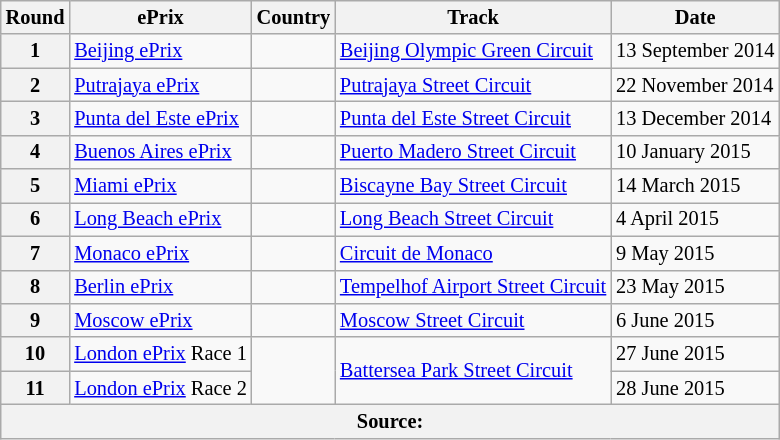<table class="wikitable" border="1" style="font-size: 85%;">
<tr>
<th>Round</th>
<th>ePrix</th>
<th>Country</th>
<th>Track</th>
<th>Date</th>
</tr>
<tr>
<th>1</th>
<td><a href='#'>Beijing ePrix</a></td>
<td></td>
<td><a href='#'>Beijing Olympic Green Circuit</a></td>
<td>13 September 2014</td>
</tr>
<tr>
<th>2</th>
<td><a href='#'>Putrajaya ePrix</a></td>
<td></td>
<td><a href='#'>Putrajaya Street Circuit</a></td>
<td>22 November 2014</td>
</tr>
<tr>
<th>3</th>
<td><a href='#'>Punta del Este ePrix</a></td>
<td></td>
<td><a href='#'>Punta del Este Street Circuit</a></td>
<td>13 December 2014</td>
</tr>
<tr>
<th>4</th>
<td><a href='#'>Buenos Aires ePrix</a></td>
<td></td>
<td><a href='#'>Puerto Madero Street Circuit</a></td>
<td>10 January 2015</td>
</tr>
<tr>
<th>5</th>
<td><a href='#'>Miami ePrix</a></td>
<td></td>
<td><a href='#'>Biscayne Bay Street Circuit</a></td>
<td>14 March 2015</td>
</tr>
<tr>
<th>6</th>
<td><a href='#'>Long Beach ePrix</a></td>
<td></td>
<td><a href='#'>Long Beach Street Circuit</a></td>
<td>4 April 2015</td>
</tr>
<tr>
<th>7</th>
<td><a href='#'>Monaco ePrix</a></td>
<td></td>
<td><a href='#'>Circuit de Monaco</a></td>
<td>9 May 2015</td>
</tr>
<tr>
<th>8</th>
<td><a href='#'>Berlin ePrix</a></td>
<td></td>
<td><a href='#'>Tempelhof Airport Street Circuit</a></td>
<td>23 May 2015</td>
</tr>
<tr>
<th>9</th>
<td><a href='#'>Moscow ePrix</a></td>
<td></td>
<td><a href='#'>Moscow Street Circuit</a></td>
<td>6 June 2015</td>
</tr>
<tr>
<th>10</th>
<td><a href='#'>London ePrix</a> Race 1</td>
<td rowspan=2></td>
<td rowspan=2><a href='#'>Battersea Park Street Circuit</a></td>
<td>27 June 2015</td>
</tr>
<tr>
<th>11</th>
<td><a href='#'>London ePrix</a> Race 2</td>
<td>28 June 2015</td>
</tr>
<tr>
<th colspan=6>Source:</th>
</tr>
</table>
